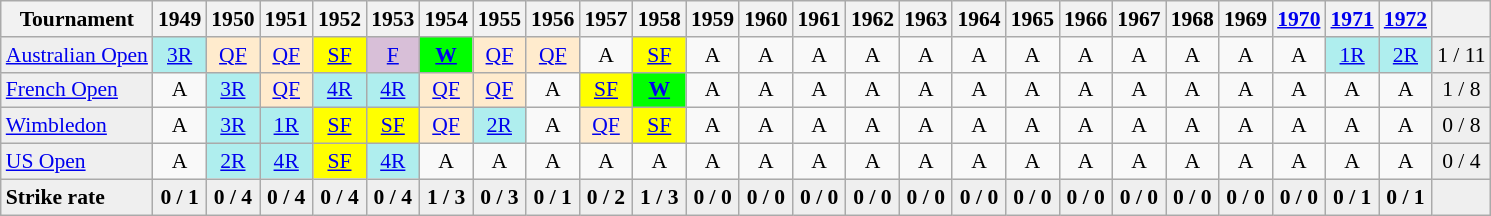<table class=wikitable style=text-align:center;font-size:90%>
<tr>
<th>Tournament</th>
<th>1949</th>
<th>1950</th>
<th>1951</th>
<th>1952</th>
<th>1953</th>
<th>1954</th>
<th>1955</th>
<th>1956</th>
<th>1957</th>
<th>1958</th>
<th>1959</th>
<th>1960</th>
<th>1961</th>
<th>1962</th>
<th>1963</th>
<th>1964</th>
<th>1965</th>
<th>1966</th>
<th>1967</th>
<th>1968</th>
<th>1969</th>
<th><a href='#'>1970</a></th>
<th><a href='#'>1971</a></th>
<th><a href='#'>1972</a></th>
<th></th>
</tr>
<tr>
<td align=left bgcolor=#efefef><a href='#'>Australian Open</a></td>
<td bgcolor=afeeee><a href='#'>3R</a></td>
<td bgcolor=ffebcd><a href='#'>QF</a></td>
<td bgcolor=ffebcd><a href='#'>QF</a></td>
<td bgcolor=yellow><a href='#'>SF</a></td>
<td bgcolor=thistle><a href='#'>F</a></td>
<td bgcolor=lime><a href='#'><strong>W</strong></a></td>
<td bgcolor=ffebcd><a href='#'>QF</a></td>
<td bgcolor=ffebcd><a href='#'>QF</a></td>
<td>A</td>
<td bgcolor=yellow><a href='#'>SF</a></td>
<td>A</td>
<td>A</td>
<td>A</td>
<td>A</td>
<td>A</td>
<td>A</td>
<td>A</td>
<td>A</td>
<td>A</td>
<td>A</td>
<td>A</td>
<td>A</td>
<td bgcolor=afeeee><a href='#'>1R</a></td>
<td bgcolor=afeeee><a href='#'>2R</a></td>
<td bgcolor=#efefef>1 / 11</td>
</tr>
<tr>
<td align=left bgcolor=#efefef><a href='#'>French Open</a></td>
<td>A</td>
<td bgcolor=afeeee><a href='#'>3R</a></td>
<td bgcolor=ffebcd><a href='#'>QF</a></td>
<td bgcolor=afeeee><a href='#'>4R</a></td>
<td bgcolor=afeeee><a href='#'>4R</a></td>
<td bgcolor=ffebcd><a href='#'>QF</a></td>
<td bgcolor=ffebcd><a href='#'>QF</a></td>
<td>A</td>
<td bgcolor=yellow><a href='#'>SF</a></td>
<td bgcolor=lime><a href='#'><strong>W</strong></a></td>
<td>A</td>
<td>A</td>
<td>A</td>
<td>A</td>
<td>A</td>
<td>A</td>
<td>A</td>
<td>A</td>
<td>A</td>
<td>A</td>
<td>A</td>
<td>A</td>
<td>A</td>
<td>A</td>
<td bgcolor=#efefef>1 / 8</td>
</tr>
<tr>
<td align=left bgcolor=#efefef><a href='#'>Wimbledon</a></td>
<td>A</td>
<td bgcolor=afeeee><a href='#'>3R</a></td>
<td bgcolor=afeeee><a href='#'>1R</a></td>
<td bgcolor=yellow><a href='#'>SF</a></td>
<td bgcolor=yellow><a href='#'>SF</a></td>
<td bgcolor=ffebcd><a href='#'>QF</a></td>
<td bgcolor=afeeee><a href='#'>2R</a></td>
<td>A</td>
<td bgcolor=ffebcd><a href='#'>QF</a></td>
<td bgcolor=yellow><a href='#'>SF</a></td>
<td>A</td>
<td>A</td>
<td>A</td>
<td>A</td>
<td>A</td>
<td>A</td>
<td>A</td>
<td>A</td>
<td>A</td>
<td>A</td>
<td>A</td>
<td>A</td>
<td>A</td>
<td>A</td>
<td bgcolor=#efefef>0 / 8</td>
</tr>
<tr>
<td align=left bgcolor=#efefef><a href='#'>US Open</a></td>
<td>A</td>
<td bgcolor=afeeee><a href='#'>2R</a></td>
<td bgcolor=afeeee><a href='#'>4R</a></td>
<td bgcolor=yellow><a href='#'>SF</a></td>
<td bgcolor=afeeee><a href='#'>4R</a></td>
<td>A</td>
<td>A</td>
<td>A</td>
<td>A</td>
<td>A</td>
<td>A</td>
<td>A</td>
<td>A</td>
<td>A</td>
<td>A</td>
<td>A</td>
<td>A</td>
<td>A</td>
<td>A</td>
<td>A</td>
<td>A</td>
<td>A</td>
<td>A</td>
<td>A</td>
<td bgcolor=#efefef>0 / 4</td>
</tr>
<tr style="font-weight:bold; background:#efefef;">
<td style=text-align:left>Strike rate</td>
<td>0 / 1</td>
<td>0 / 4</td>
<td>0 / 4</td>
<td>0 / 4</td>
<td>0 / 4</td>
<td>1 / 3</td>
<td>0 / 3</td>
<td>0 / 1</td>
<td>0 / 2</td>
<td>1 / 3</td>
<td>0 / 0</td>
<td>0 / 0</td>
<td>0 / 0</td>
<td>0 / 0</td>
<td>0 / 0</td>
<td>0 / 0</td>
<td>0 / 0</td>
<td>0 / 0</td>
<td>0 / 0</td>
<td>0 / 0</td>
<td>0 / 0</td>
<td>0 / 0</td>
<td>0 / 1</td>
<td>0 / 1</td>
<td></td>
</tr>
</table>
